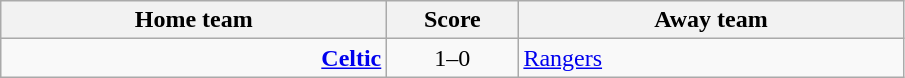<table class="wikitable" style="border-collapse: collapse;">
<tr>
<th align="right" width="250">Home team</th>
<th align="center" width="80"> Score </th>
<th align="left" width="250">Away team</th>
</tr>
<tr>
<td style="text-align: right;"><strong><a href='#'>Celtic</a></strong></td>
<td style="text-align: center;">1–0</td>
<td style="text-align: left;"><a href='#'>Rangers</a></td>
</tr>
</table>
